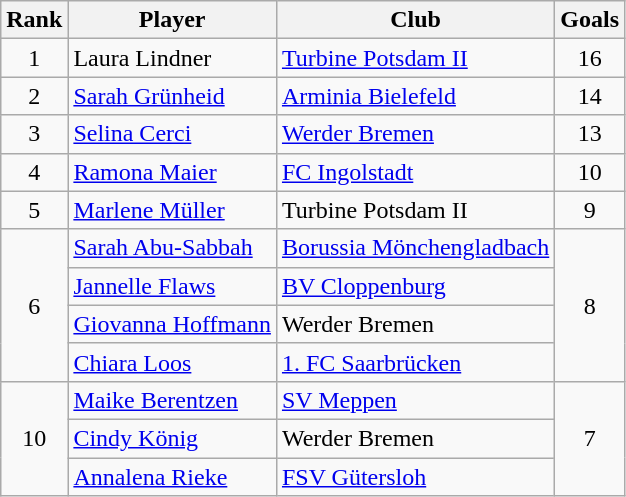<table class="wikitable" style="text-align:center">
<tr>
<th>Rank</th>
<th>Player</th>
<th>Club</th>
<th>Goals</th>
</tr>
<tr>
<td>1</td>
<td align="left"> Laura Lindner</td>
<td align="left"><a href='#'>Turbine Potsdam II</a></td>
<td>16</td>
</tr>
<tr>
<td>2</td>
<td align="left"> <a href='#'>Sarah Grünheid</a></td>
<td align="left"><a href='#'>Arminia Bielefeld</a></td>
<td>14</td>
</tr>
<tr>
<td>3</td>
<td align="left"> <a href='#'>Selina Cerci</a></td>
<td align="left"><a href='#'>Werder Bremen</a></td>
<td>13</td>
</tr>
<tr>
<td>4</td>
<td align="left"> <a href='#'>Ramona Maier</a></td>
<td align="left"><a href='#'>FC Ingolstadt</a></td>
<td>10</td>
</tr>
<tr>
<td>5</td>
<td align="left"> <a href='#'>Marlene Müller</a></td>
<td align="left">Turbine Potsdam II</td>
<td>9</td>
</tr>
<tr>
<td rowspan=4>6</td>
<td align="left"> <a href='#'>Sarah Abu-Sabbah</a></td>
<td align="left"><a href='#'>Borussia Mönchengladbach</a></td>
<td rowspan=4>8</td>
</tr>
<tr>
<td align="left"> <a href='#'>Jannelle Flaws</a></td>
<td align="left"><a href='#'>BV Cloppenburg</a></td>
</tr>
<tr>
<td align="left"> <a href='#'>Giovanna Hoffmann</a></td>
<td align="left">Werder Bremen</td>
</tr>
<tr>
<td align="left"> <a href='#'>Chiara Loos</a></td>
<td align="left"><a href='#'>1. FC Saarbrücken</a></td>
</tr>
<tr>
<td rowspan=3>10</td>
<td align="left"> <a href='#'>Maike Berentzen</a></td>
<td align="left"><a href='#'>SV Meppen</a></td>
<td rowspan=3>7</td>
</tr>
<tr>
<td align="left"> <a href='#'>Cindy König</a></td>
<td align="left">Werder Bremen</td>
</tr>
<tr>
<td align="left"> <a href='#'>Annalena Rieke</a></td>
<td align="left"><a href='#'>FSV Gütersloh</a></td>
</tr>
</table>
